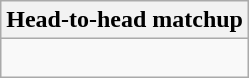<table class="wikitable collapsible collapsed">
<tr>
<th>Head-to-head matchup</th>
</tr>
<tr>
<td><br></td>
</tr>
</table>
